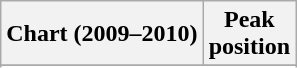<table class="wikitable sortable plainrowheaders" style="text-align:center">
<tr>
<th scope="col">Chart (2009–2010)</th>
<th scope="col">Peak<br>position</th>
</tr>
<tr>
</tr>
<tr>
</tr>
<tr>
</tr>
<tr>
</tr>
<tr>
</tr>
<tr>
</tr>
</table>
